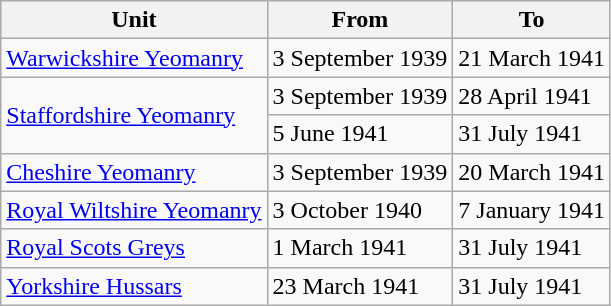<table class="wikitable">
<tr>
<th>Unit</th>
<th>From</th>
<th>To</th>
</tr>
<tr>
<td><a href='#'>Warwickshire Yeomanry</a></td>
<td>3 September 1939</td>
<td>21 March 1941</td>
</tr>
<tr>
<td rowspan=2><a href='#'>Staffordshire Yeomanry</a></td>
<td>3 September 1939</td>
<td>28 April 1941</td>
</tr>
<tr>
<td>5 June 1941</td>
<td>31 July 1941</td>
</tr>
<tr>
<td><a href='#'>Cheshire Yeomanry</a></td>
<td>3 September 1939</td>
<td>20 March 1941</td>
</tr>
<tr>
<td><a href='#'>Royal Wiltshire Yeomanry</a></td>
<td>3 October 1940</td>
<td>7 January 1941</td>
</tr>
<tr>
<td><a href='#'>Royal Scots Greys</a></td>
<td>1 March 1941</td>
<td>31 July 1941</td>
</tr>
<tr>
<td><a href='#'>Yorkshire Hussars</a></td>
<td>23 March 1941</td>
<td>31 July 1941</td>
</tr>
</table>
